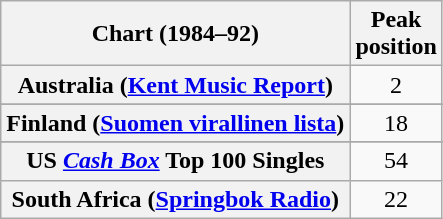<table class="wikitable sortable plainrowheaders" style="text-align:center">
<tr>
<th scope="col">Chart (1984–92)</th>
<th scope="col">Peak<br>position</th>
</tr>
<tr>
<th scope="row">Australia (<a href='#'>Kent Music Report</a>)</th>
<td>2</td>
</tr>
<tr>
</tr>
<tr>
</tr>
<tr>
<th scope="row">Finland (<a href='#'>Suomen virallinen lista</a>)</th>
<td>18</td>
</tr>
<tr>
</tr>
<tr>
</tr>
<tr>
</tr>
<tr>
</tr>
<tr>
<th scope="row">US <em><a href='#'>Cash Box</a></em> Top 100 Singles</th>
<td>54</td>
</tr>
<tr>
<th scope="row">South Africa (<a href='#'>Springbok Radio</a>)</th>
<td>22</td>
</tr>
</table>
